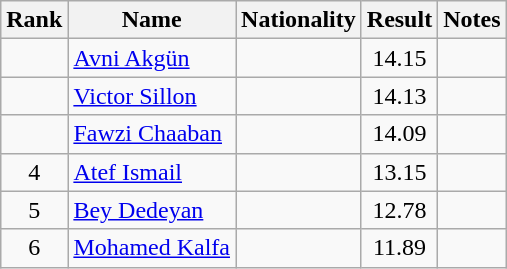<table class="wikitable sortable" style="text-align:center">
<tr>
<th>Rank</th>
<th>Name</th>
<th>Nationality</th>
<th>Result</th>
<th>Notes</th>
</tr>
<tr>
<td></td>
<td align=left><a href='#'>Avni Akgün</a></td>
<td align=left></td>
<td>14.15</td>
<td></td>
</tr>
<tr>
<td></td>
<td align=left><a href='#'>Victor Sillon</a></td>
<td align=left></td>
<td>14.13</td>
<td></td>
</tr>
<tr>
<td></td>
<td align=left><a href='#'>Fawzi Chaaban</a></td>
<td align=left></td>
<td>14.09</td>
<td></td>
</tr>
<tr>
<td>4</td>
<td align=left><a href='#'>Atef Ismail</a></td>
<td align=left></td>
<td>13.15</td>
<td></td>
</tr>
<tr>
<td>5</td>
<td align=left><a href='#'>Bey Dedeyan</a></td>
<td align=left></td>
<td>12.78</td>
<td></td>
</tr>
<tr>
<td>6</td>
<td align=left><a href='#'>Mohamed Kalfa</a></td>
<td align=left></td>
<td>11.89</td>
<td></td>
</tr>
</table>
